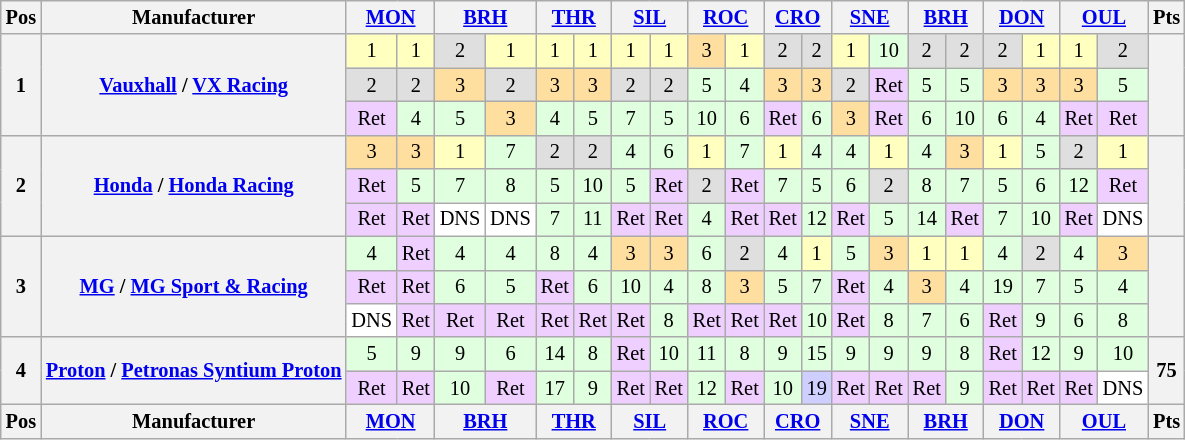<table class="wikitable" style="font-size: 85%; text-align: center;">
<tr valign="top">
<th valign="middle">Pos</th>
<th valign="middle">Manufacturer</th>
<th colspan="2"><a href='#'>MON</a></th>
<th colspan="2"><a href='#'>BRH</a></th>
<th colspan="2"><a href='#'>THR</a></th>
<th colspan="2"><a href='#'>SIL</a></th>
<th colspan="2"><a href='#'>ROC</a></th>
<th colspan="2"><a href='#'>CRO</a></th>
<th colspan="2"><a href='#'>SNE</a></th>
<th colspan="2"><a href='#'>BRH</a></th>
<th colspan="2"><a href='#'>DON</a></th>
<th colspan="2"><a href='#'>OUL</a></th>
<th valign=middle>Pts</th>
</tr>
<tr>
<th rowspan=3>1</th>
<th rowspan=3 align=left><a href='#'>Vauxhall</a> / <a href='#'>VX Racing</a></th>
<td style="background:#FFFFBF;">1</td>
<td style="background:#FFFFBF;">1</td>
<td style="background:#DFDFDF;">2</td>
<td style="background:#FFFFBF;">1</td>
<td style="background:#FFFFBF;">1</td>
<td style="background:#FFFFBF;">1</td>
<td style="background:#FFFFBF;">1</td>
<td style="background:#FFFFBF;">1</td>
<td style="background:#FFDF9F;">3</td>
<td style="background:#FFFFBF;">1</td>
<td style="background:#DFDFDF;">2</td>
<td style="background:#DFDFDF;">2</td>
<td style="background:#FFFFBF;">1</td>
<td style="background:#DFFFDF;">10</td>
<td style="background:#DFDFDF;">2</td>
<td style="background:#DFDFDF;">2</td>
<td style="background:#DFDFDF;">2</td>
<td style="background:#FFFFBF;">1</td>
<td style="background:#FFFFBF;">1</td>
<td style="background:#DFDFDF;">2</td>
<th rowspan=3></th>
</tr>
<tr>
<td style="background:#DFDFDF;">2</td>
<td style="background:#DFDFDF;">2</td>
<td style="background:#FFDF9F;">3</td>
<td style="background:#DFDFDF;">2</td>
<td style="background:#FFDF9F;">3</td>
<td style="background:#FFDF9F;">3</td>
<td style="background:#DFDFDF;">2</td>
<td style="background:#DFDFDF;">2</td>
<td style="background:#DFFFDF;">5</td>
<td style="background:#DFFFDF;">4</td>
<td style="background:#FFDF9F;">3</td>
<td style="background:#FFDF9F;">3</td>
<td style="background:#DFDFDF;">2</td>
<td style="background:#EFCFFF;">Ret</td>
<td style="background:#DFFFDF;">5</td>
<td style="background:#DFFFDF;">5</td>
<td style="background:#FFDF9F;">3</td>
<td style="background:#FFDF9F;">3</td>
<td style="background:#FFDF9F;">3</td>
<td style="background:#DFFFDF;">5</td>
</tr>
<tr>
<td style="background:#EFCFFF;">Ret</td>
<td style="background:#DFFFDF;">4</td>
<td style="background:#DFFFDF;">5</td>
<td style="background:#FFDF9F;">3</td>
<td style="background:#DFFFDF;">4</td>
<td style="background:#DFFFDF;">5</td>
<td style="background:#DFFFDF;">7</td>
<td style="background:#DFFFDF;">5</td>
<td style="background:#DFFFDF;">10</td>
<td style="background:#DFFFDF;">6</td>
<td style="background:#EFCFFF;">Ret</td>
<td style="background:#DFFFDF;">6</td>
<td style="background:#FFDF9F;">3</td>
<td style="background:#EFCFFF;">Ret</td>
<td style="background:#DFFFDF;">6</td>
<td style="background:#DFFFDF;">10</td>
<td style="background:#DFFFDF;">6</td>
<td style="background:#DFFFDF;">4</td>
<td style="background:#EFCFFF;">Ret</td>
<td style="background:#EFCFFF;">Ret</td>
</tr>
<tr>
<th rowspan=3>2</th>
<th rowspan=3 align=left><a href='#'>Honda</a> / <a href='#'>Honda Racing</a></th>
<td style="background:#FFDF9F;">3</td>
<td style="background:#FFDF9F;">3</td>
<td style="background:#FFFFBF;">1</td>
<td style="background:#DFFFDF;">7</td>
<td style="background:#DFDFDF;">2</td>
<td style="background:#DFDFDF;">2</td>
<td style="background:#DFFFDF;">4</td>
<td style="background:#DFFFDF;">6</td>
<td style="background:#FFFFBF;">1</td>
<td style="background:#DFFFDF;">7</td>
<td style="background:#FFFFBF;">1</td>
<td style="background:#DFFFDF;">4</td>
<td style="background:#DFFFDF;">4</td>
<td style="background:#FFFFBF;">1</td>
<td style="background:#DFFFDF;">4</td>
<td style="background:#FFDF9F;">3</td>
<td style="background:#FFFFBF;">1</td>
<td style="background:#DFFFDF;">5</td>
<td style="background:#DFDFDF;">2</td>
<td style="background:#FFFFBF;">1</td>
<th rowspan=3></th>
</tr>
<tr>
<td style="background:#EFCFFF;">Ret</td>
<td style="background:#DFFFDF;">5</td>
<td style="background:#DFFFDF;">7</td>
<td style="background:#DFFFDF;">8</td>
<td style="background:#DFFFDF;">5</td>
<td style="background:#DFFFDF;">10</td>
<td style="background:#DFFFDF;">5</td>
<td style="background:#EFCFFF;">Ret</td>
<td style="background:#DFDFDF;">2</td>
<td style="background:#EFCFFF;">Ret</td>
<td style="background:#DFFFDF;">7</td>
<td style="background:#DFFFDF;">5</td>
<td style="background:#DFFFDF;">6</td>
<td style="background:#DFDFDF;">2</td>
<td style="background:#DFFFDF;">8</td>
<td style="background:#DFFFDF;">7</td>
<td style="background:#DFFFDF;">5</td>
<td style="background:#DFFFDF;">6</td>
<td style="background:#DFFFDF;">12</td>
<td style="background:#EFCFFF;">Ret</td>
</tr>
<tr>
<td style="background:#EFCFFF;">Ret</td>
<td style="background:#EFCFFF;">Ret</td>
<td style="background:#FFFFFF;">DNS</td>
<td style="background:#FFFFFF;">DNS</td>
<td style="background:#DFFFDF;">7</td>
<td style="background:#DFFFDF;">11</td>
<td style="background:#EFCFFF;">Ret</td>
<td style="background:#EFCFFF;">Ret</td>
<td style="background:#DFFFDF;">4</td>
<td style="background:#EFCFFF;">Ret</td>
<td style="background:#EFCFFF;">Ret</td>
<td style="background:#DFFFDF;">12</td>
<td style="background:#EFCFFF;">Ret</td>
<td style="background:#DFFFDF;">5</td>
<td style="background:#DFFFDF;">14</td>
<td style="background:#EFCFFF;">Ret</td>
<td style="background:#DFFFDF;">7</td>
<td style="background:#DFFFDF;">10</td>
<td style="background:#EFCFFF;">Ret</td>
<td style="background:#FFFFFF;">DNS</td>
</tr>
<tr>
<th rowspan=3>3</th>
<th rowspan=3 align=left><a href='#'>MG</a> / <a href='#'>MG Sport & Racing</a></th>
<td style="background:#DFFFDF;">4</td>
<td style="background:#EFCFFF;">Ret</td>
<td style="background:#DFFFDF;">4</td>
<td style="background:#DFFFDF;">4</td>
<td style="background:#DFFFDF;">8</td>
<td style="background:#DFFFDF;">4</td>
<td style="background:#FFDF9F;">3</td>
<td style="background:#FFDF9F;">3</td>
<td style="background:#DFFFDF;">6</td>
<td style="background:#DFDFDF;">2</td>
<td style="background:#DFFFDF;">4</td>
<td style="background:#FFFFBF;">1</td>
<td style="background:#DFFFDF;">5</td>
<td style="background:#FFDF9F;">3</td>
<td style="background:#FFFFBF;">1</td>
<td style="background:#FFFFBF;">1</td>
<td style="background:#DFFFDF;">4</td>
<td style="background:#DFDFDF;">2</td>
<td style="background:#DFFFDF;">4</td>
<td style="background:#FFDF9F;">3</td>
<th rowspan=3></th>
</tr>
<tr>
<td style="background:#EFCFFF;">Ret</td>
<td style="background:#EFCFFF;">Ret</td>
<td style="background:#DFFFDF;">6</td>
<td style="background:#DFFFDF;">5</td>
<td style="background:#EFCFFF;">Ret</td>
<td style="background:#DFFFDF;">6</td>
<td style="background:#DFFFDF;">10</td>
<td style="background:#DFFFDF;">4</td>
<td style="background:#DFFFDF;">8</td>
<td style="background:#FFDF9F;">3</td>
<td style="background:#DFFFDF;">5</td>
<td style="background:#DFFFDF;">7</td>
<td style="background:#EFCFFF;">Ret</td>
<td style="background:#DFFFDF;">4</td>
<td style="background:#FFDF9F;">3</td>
<td style="background:#DFFFDF;">4</td>
<td style="background:#DFFFDF;">19</td>
<td style="background:#DFFFDF;">7</td>
<td style="background:#DFFFDF;">5</td>
<td style="background:#DFFFDF;">4</td>
</tr>
<tr>
<td style="background:#FFFFFF;">DNS</td>
<td style="background:#EFCFFF;">Ret</td>
<td style="background:#EFCFFF;">Ret</td>
<td style="background:#EFCFFF;">Ret</td>
<td style="background:#EFCFFF;">Ret</td>
<td style="background:#EFCFFF;">Ret</td>
<td style="background:#EFCFFF;">Ret</td>
<td style="background:#DFFFDF;">8</td>
<td style="background:#EFCFFF;">Ret</td>
<td style="background:#EFCFFF;">Ret</td>
<td style="background:#EFCFFF;">Ret</td>
<td style="background:#DFFFDF;">10</td>
<td style="background:#EFCFFF;">Ret</td>
<td style="background:#DFFFDF;">8</td>
<td style="background:#DFFFDF;">7</td>
<td style="background:#DFFFDF;">6</td>
<td style="background:#EFCFFF;">Ret</td>
<td style="background:#DFFFDF;">9</td>
<td style="background:#DFFFDF;">6</td>
<td style="background:#DFFFDF;">8</td>
</tr>
<tr>
<th rowspan=2>4</th>
<th rowspan=2 align=left nowrap><a href='#'>Proton</a> / <a href='#'>Petronas Syntium Proton</a></th>
<td style="background:#DFFFDF;">5</td>
<td style="background:#DFFFDF;">9</td>
<td style="background:#DFFFDF;">9</td>
<td style="background:#DFFFDF;">6</td>
<td style="background:#DFFFDF;">14</td>
<td style="background:#DFFFDF;">8</td>
<td style="background:#EFCFFF;">Ret</td>
<td style="background:#DFFFDF;">10</td>
<td style="background:#DFFFDF;">11</td>
<td style="background:#DFFFDF;">8</td>
<td style="background:#DFFFDF;">9</td>
<td style="background:#DFFFDF;">15</td>
<td style="background:#DFFFDF;">9</td>
<td style="background:#DFFFDF;">9</td>
<td style="background:#DFFFDF;">9</td>
<td style="background:#DFFFDF;">8</td>
<td style="background:#EFCFFF;">Ret</td>
<td style="background:#DFFFDF;">12</td>
<td style="background:#DFFFDF;">9</td>
<td style="background:#DFFFDF;">10</td>
<th rowspan=2>75</th>
</tr>
<tr>
<td style="background:#EFCFFF;">Ret</td>
<td style="background:#EFCFFF;">Ret</td>
<td style="background:#DFFFDF;">10</td>
<td style="background:#EFCFFF;">Ret</td>
<td style="background:#DFFFDF;">17</td>
<td style="background:#DFFFDF;">9</td>
<td style="background:#EFCFFF;">Ret</td>
<td style="background:#EFCFFF;">Ret</td>
<td style="background:#DFFFDF;">12</td>
<td style="background:#EFCFFF;">Ret</td>
<td style="background:#DFFFDF;">10</td>
<td style="background:#CFCFFF;">19</td>
<td style="background:#EFCFFF;">Ret</td>
<td style="background:#EFCFFF;">Ret</td>
<td style="background:#EFCFFF;">Ret</td>
<td style="background:#DFFFDF;">9</td>
<td style="background:#EFCFFF;">Ret</td>
<td style="background:#EFCFFF;">Ret</td>
<td style="background:#EFCFFF;">Ret</td>
<td style="background:#FFFFFF;">DNS</td>
</tr>
<tr>
<th valign="middle">Pos</th>
<th valign="middle">Manufacturer</th>
<th colspan="2"><a href='#'>MON</a></th>
<th colspan="2"><a href='#'>BRH</a></th>
<th colspan="2"><a href='#'>THR</a></th>
<th colspan="2"><a href='#'>SIL</a></th>
<th colspan="2"><a href='#'>ROC</a></th>
<th colspan="2"><a href='#'>CRO</a></th>
<th colspan="2"><a href='#'>SNE</a></th>
<th colspan="2"><a href='#'>BRH</a></th>
<th colspan="2"><a href='#'>DON</a></th>
<th colspan="2"><a href='#'>OUL</a></th>
<th valign=middle>Pts</th>
</tr>
</table>
